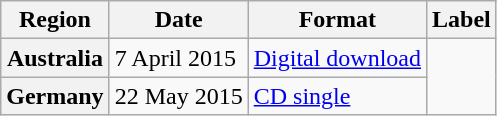<table class="wikitable plainrowheaders">
<tr>
<th>Region</th>
<th>Date</th>
<th>Format</th>
<th>Label</th>
</tr>
<tr>
<th scope="row">Australia</th>
<td>7 April 2015</td>
<td><a href='#'>Digital download</a></td>
<td rowspan="2"></td>
</tr>
<tr>
<th scope="row">Germany</th>
<td>22 May 2015</td>
<td><a href='#'>CD single</a></td>
</tr>
</table>
